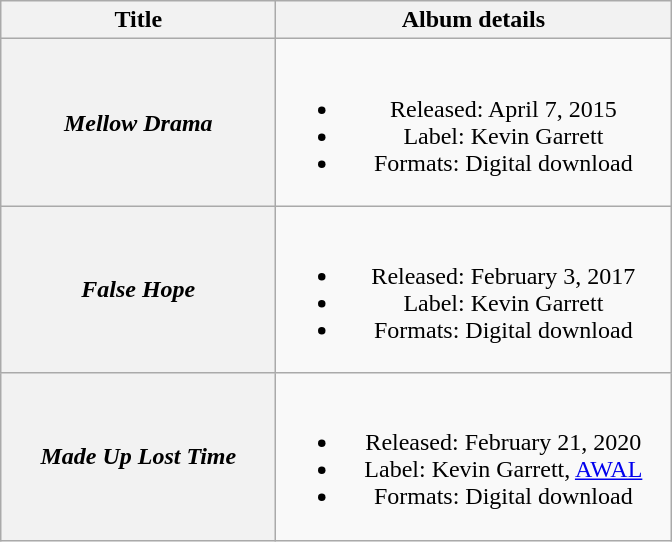<table class="wikitable plainrowheaders" style="text-align:center;">
<tr>
<th scope="col" style="width:11em;">Title</th>
<th scope="col" style="width:16em;">Album details</th>
</tr>
<tr>
<th scope="row"><em>Mellow Drama</em></th>
<td><br><ul><li>Released: April 7, 2015 </li><li>Label: Kevin Garrett</li><li>Formats: Digital download</li></ul></td>
</tr>
<tr>
<th scope="row"><em>False Hope</em></th>
<td><br><ul><li>Released: February 3, 2017</li><li>Label: Kevin Garrett</li><li>Formats: Digital download</li></ul></td>
</tr>
<tr>
<th scope="row"><em>Made Up Lost Time</em></th>
<td><br><ul><li>Released: February 21, 2020 </li><li>Label: Kevin Garrett, <a href='#'>AWAL</a></li><li>Formats: Digital download</li></ul></td>
</tr>
</table>
